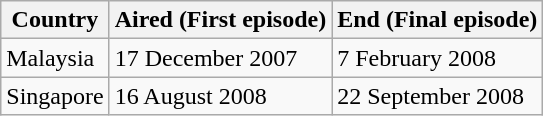<table class="wikitable">
<tr>
<th>Country</th>
<th>Aired (First episode)</th>
<th>End (Final episode)</th>
</tr>
<tr>
<td>Malaysia</td>
<td>17 December 2007</td>
<td>7 February 2008</td>
</tr>
<tr>
<td>Singapore</td>
<td>16 August 2008</td>
<td>22 September 2008</td>
</tr>
</table>
